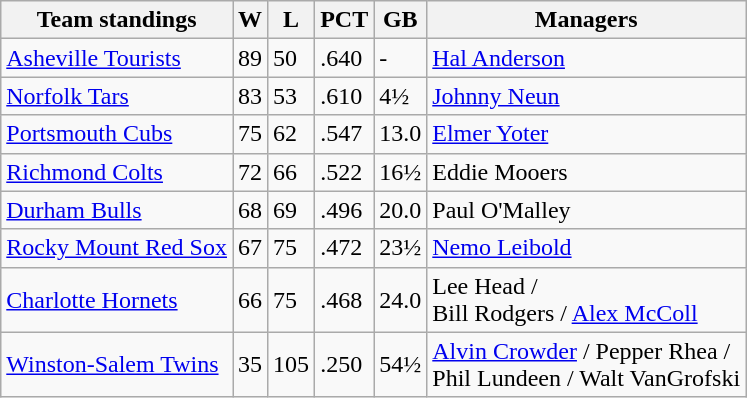<table class="wikitable">
<tr>
<th>Team standings</th>
<th>W</th>
<th>L</th>
<th>PCT</th>
<th>GB</th>
<th>Managers</th>
</tr>
<tr>
<td><a href='#'>Asheville Tourists</a></td>
<td>89</td>
<td>50</td>
<td>.640</td>
<td>-</td>
<td><a href='#'>Hal Anderson</a></td>
</tr>
<tr>
<td><a href='#'>Norfolk Tars</a></td>
<td>83</td>
<td>53</td>
<td>.610</td>
<td>4½</td>
<td><a href='#'>Johnny Neun</a></td>
</tr>
<tr>
<td><a href='#'>Portsmouth Cubs</a></td>
<td>75</td>
<td>62</td>
<td>.547</td>
<td>13.0</td>
<td><a href='#'>Elmer Yoter</a></td>
</tr>
<tr>
<td><a href='#'>Richmond Colts</a></td>
<td>72</td>
<td>66</td>
<td>.522</td>
<td>16½</td>
<td>Eddie Mooers</td>
</tr>
<tr>
<td><a href='#'>Durham Bulls</a></td>
<td>68</td>
<td>69</td>
<td>.496</td>
<td>20.0</td>
<td>Paul O'Malley</td>
</tr>
<tr>
<td><a href='#'>Rocky Mount Red Sox</a></td>
<td>67</td>
<td>75</td>
<td>.472</td>
<td>23½</td>
<td><a href='#'>Nemo Leibold</a></td>
</tr>
<tr>
<td><a href='#'>Charlotte Hornets</a></td>
<td>66</td>
<td>75</td>
<td>.468</td>
<td>24.0</td>
<td>Lee Head /<br> Bill Rodgers / <a href='#'>Alex McColl</a></td>
</tr>
<tr>
<td><a href='#'>Winston-Salem Twins</a></td>
<td>35</td>
<td>105</td>
<td>.250</td>
<td>54½</td>
<td><a href='#'>Alvin Crowder</a> / Pepper Rhea /<br> Phil Lundeen / Walt VanGrofski</td>
</tr>
</table>
